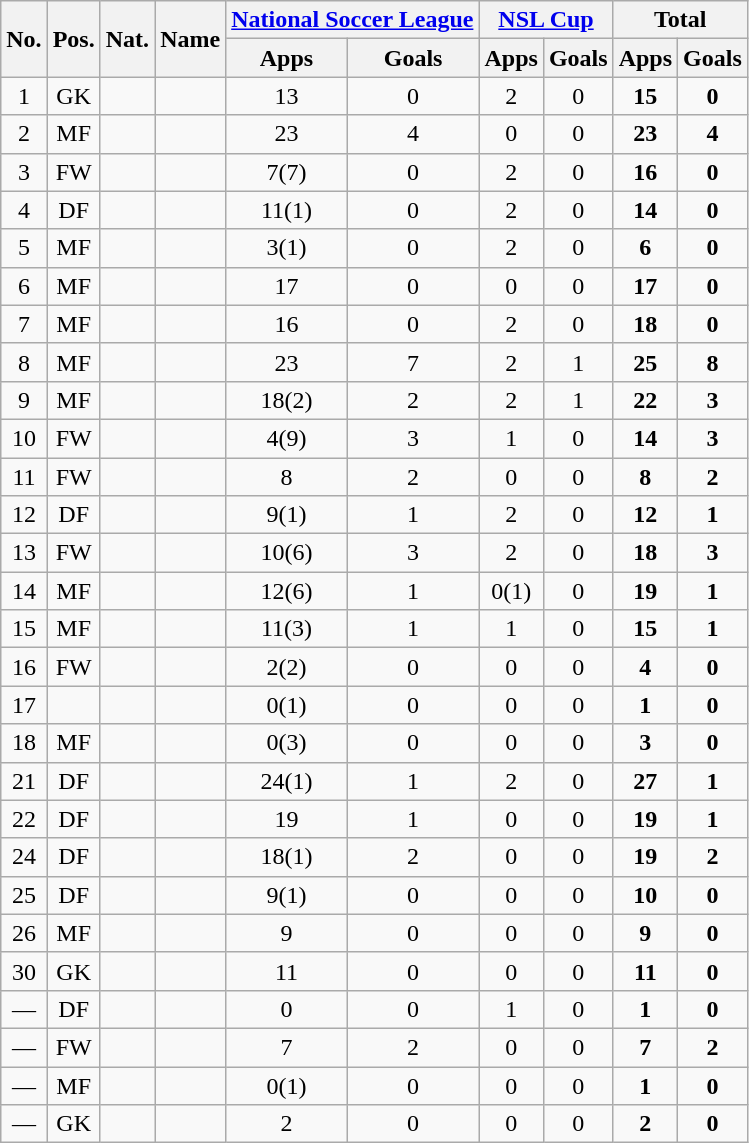<table class="wikitable sortable" style="text-align:center">
<tr>
<th rowspan="2">No.</th>
<th rowspan="2">Pos.</th>
<th rowspan="2">Nat.</th>
<th rowspan="2">Name</th>
<th colspan="2"><a href='#'>National Soccer League</a></th>
<th colspan="2"><a href='#'>NSL Cup</a></th>
<th colspan="2">Total</th>
</tr>
<tr>
<th>Apps</th>
<th>Goals</th>
<th>Apps</th>
<th>Goals</th>
<th>Apps</th>
<th>Goals</th>
</tr>
<tr>
<td>1</td>
<td>GK</td>
<td></td>
<td align=left></td>
<td>13</td>
<td>0</td>
<td>2</td>
<td>0</td>
<td><strong>15</strong></td>
<td><strong>0</strong></td>
</tr>
<tr>
<td>2</td>
<td>MF</td>
<td></td>
<td align=left></td>
<td>23</td>
<td>4</td>
<td>0</td>
<td>0</td>
<td><strong>23</strong></td>
<td><strong>4</strong></td>
</tr>
<tr>
<td>3</td>
<td>FW</td>
<td></td>
<td align=left></td>
<td>7(7)</td>
<td>0</td>
<td>2</td>
<td>0</td>
<td><strong>16</strong></td>
<td><strong>0</strong></td>
</tr>
<tr>
<td>4</td>
<td>DF</td>
<td></td>
<td align=left></td>
<td>11(1)</td>
<td>0</td>
<td>2</td>
<td>0</td>
<td><strong>14</strong></td>
<td><strong>0</strong></td>
</tr>
<tr>
<td>5</td>
<td>MF</td>
<td></td>
<td align=left></td>
<td>3(1)</td>
<td>0</td>
<td>2</td>
<td>0</td>
<td><strong>6</strong></td>
<td><strong>0</strong></td>
</tr>
<tr>
<td>6</td>
<td>MF</td>
<td></td>
<td align=left></td>
<td>17</td>
<td>0</td>
<td>0</td>
<td>0</td>
<td><strong>17</strong></td>
<td><strong>0</strong></td>
</tr>
<tr>
<td>7</td>
<td>MF</td>
<td></td>
<td align=left></td>
<td>16</td>
<td>0</td>
<td>2</td>
<td>0</td>
<td><strong>18</strong></td>
<td><strong>0</strong></td>
</tr>
<tr>
<td>8</td>
<td>MF</td>
<td></td>
<td align=left></td>
<td>23</td>
<td>7</td>
<td>2</td>
<td>1</td>
<td><strong>25</strong></td>
<td><strong>8</strong></td>
</tr>
<tr>
<td>9</td>
<td>MF</td>
<td></td>
<td align=left></td>
<td>18(2)</td>
<td>2</td>
<td>2</td>
<td>1</td>
<td><strong>22</strong></td>
<td><strong>3</strong></td>
</tr>
<tr>
<td>10</td>
<td>FW</td>
<td></td>
<td align=left></td>
<td>4(9)</td>
<td>3</td>
<td>1</td>
<td>0</td>
<td><strong>14</strong></td>
<td><strong>3</strong></td>
</tr>
<tr>
<td>11</td>
<td>FW</td>
<td></td>
<td align=left></td>
<td>8</td>
<td>2</td>
<td>0</td>
<td>0</td>
<td><strong>8</strong></td>
<td><strong>2</strong></td>
</tr>
<tr>
<td>12</td>
<td>DF</td>
<td></td>
<td align=left></td>
<td>9(1)</td>
<td>1</td>
<td>2</td>
<td>0</td>
<td><strong>12</strong></td>
<td><strong>1</strong></td>
</tr>
<tr>
<td>13</td>
<td>FW</td>
<td></td>
<td align=left></td>
<td>10(6)</td>
<td>3</td>
<td>2</td>
<td>0</td>
<td><strong>18</strong></td>
<td><strong>3</strong></td>
</tr>
<tr>
<td>14</td>
<td>MF</td>
<td></td>
<td align=left></td>
<td>12(6)</td>
<td>1</td>
<td>0(1)</td>
<td>0</td>
<td><strong>19</strong></td>
<td><strong>1</strong></td>
</tr>
<tr>
<td>15</td>
<td>MF</td>
<td></td>
<td align=left></td>
<td>11(3)</td>
<td>1</td>
<td>1</td>
<td>0</td>
<td><strong>15</strong></td>
<td><strong>1</strong></td>
</tr>
<tr>
<td>16</td>
<td>FW</td>
<td></td>
<td align=left></td>
<td>2(2)</td>
<td>0</td>
<td>0</td>
<td>0</td>
<td><strong>4</strong></td>
<td><strong>0</strong></td>
</tr>
<tr>
<td>17</td>
<td></td>
<td></td>
<td align=left></td>
<td>0(1)</td>
<td>0</td>
<td>0</td>
<td>0</td>
<td><strong>1</strong></td>
<td><strong>0</strong></td>
</tr>
<tr>
<td>18</td>
<td>MF</td>
<td></td>
<td align=left></td>
<td>0(3)</td>
<td>0</td>
<td>0</td>
<td>0</td>
<td><strong>3</strong></td>
<td><strong>0</strong></td>
</tr>
<tr>
<td>21</td>
<td>DF</td>
<td></td>
<td align=left></td>
<td>24(1)</td>
<td>1</td>
<td>2</td>
<td>0</td>
<td><strong>27</strong></td>
<td><strong>1</strong></td>
</tr>
<tr>
<td>22</td>
<td>DF</td>
<td></td>
<td align=left></td>
<td>19</td>
<td>1</td>
<td>0</td>
<td>0</td>
<td><strong>19</strong></td>
<td><strong>1</strong></td>
</tr>
<tr>
<td>24</td>
<td>DF</td>
<td></td>
<td align=left></td>
<td>18(1)</td>
<td>2</td>
<td>0</td>
<td>0</td>
<td><strong>19</strong></td>
<td><strong>2</strong></td>
</tr>
<tr>
<td>25</td>
<td>DF</td>
<td></td>
<td align=left></td>
<td>9(1)</td>
<td>0</td>
<td>0</td>
<td>0</td>
<td><strong>10</strong></td>
<td><strong>0</strong></td>
</tr>
<tr>
<td>26</td>
<td>MF</td>
<td></td>
<td align=left></td>
<td>9</td>
<td>0</td>
<td>0</td>
<td>0</td>
<td><strong>9</strong></td>
<td><strong>0</strong></td>
</tr>
<tr>
<td>30</td>
<td>GK</td>
<td></td>
<td align=left></td>
<td>11</td>
<td>0</td>
<td>0</td>
<td>0</td>
<td><strong>11</strong></td>
<td><strong>0</strong></td>
</tr>
<tr>
<td>—</td>
<td>DF</td>
<td></td>
<td align=left></td>
<td>0</td>
<td>0</td>
<td>1</td>
<td>0</td>
<td><strong>1</strong></td>
<td><strong>0</strong></td>
</tr>
<tr>
<td>—</td>
<td>FW</td>
<td></td>
<td align=left></td>
<td>7</td>
<td>2</td>
<td>0</td>
<td>0</td>
<td><strong>7</strong></td>
<td><strong>2</strong></td>
</tr>
<tr>
<td>—</td>
<td>MF</td>
<td></td>
<td align=left></td>
<td>0(1)</td>
<td>0</td>
<td>0</td>
<td>0</td>
<td><strong>1</strong></td>
<td><strong>0</strong></td>
</tr>
<tr>
<td>—</td>
<td>GK</td>
<td></td>
<td align=left></td>
<td>2</td>
<td>0</td>
<td>0</td>
<td>0</td>
<td><strong>2</strong></td>
<td><strong>0</strong></td>
</tr>
</table>
